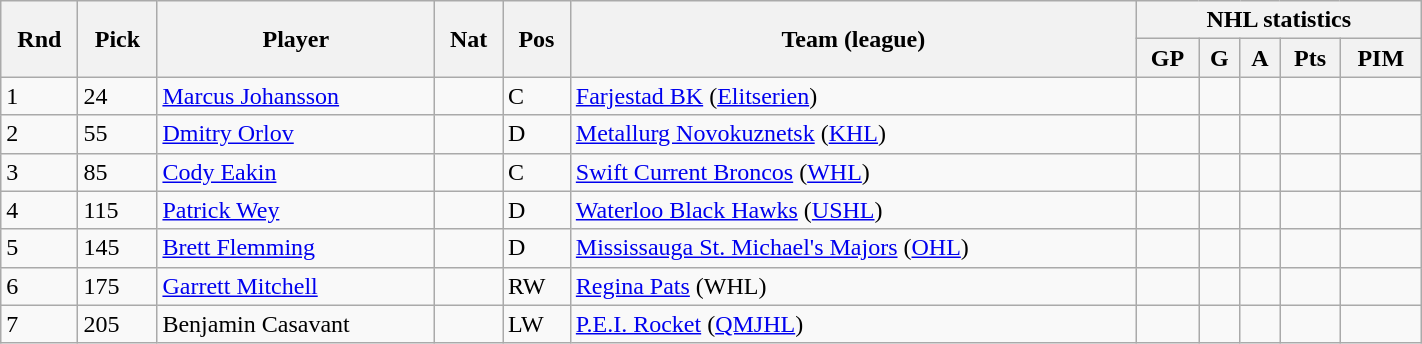<table class="wikitable"  width="75%">
<tr>
<th rowspan="2">Rnd</th>
<th rowspan="2">Pick</th>
<th rowspan="2">Player</th>
<th rowspan="2">Nat</th>
<th rowspan="2">Pos</th>
<th rowspan="2">Team (league)</th>
<th colspan="5">NHL statistics</th>
</tr>
<tr>
<th>GP</th>
<th>G</th>
<th>A</th>
<th>Pts</th>
<th>PIM</th>
</tr>
<tr>
<td>1</td>
<td>24</td>
<td><a href='#'>Marcus Johansson</a></td>
<td></td>
<td>C</td>
<td><a href='#'>Farjestad BK</a> (<a href='#'>Elitserien</a>)</td>
<td></td>
<td></td>
<td></td>
<td></td>
<td></td>
</tr>
<tr>
<td>2</td>
<td>55</td>
<td><a href='#'>Dmitry Orlov</a></td>
<td></td>
<td>D</td>
<td><a href='#'>Metallurg Novokuznetsk</a> (<a href='#'>KHL</a>)</td>
<td></td>
<td></td>
<td></td>
<td></td>
<td></td>
</tr>
<tr>
<td>3</td>
<td>85</td>
<td><a href='#'>Cody Eakin</a></td>
<td></td>
<td>C</td>
<td><a href='#'>Swift Current Broncos</a> (<a href='#'>WHL</a>)</td>
<td></td>
<td></td>
<td></td>
<td></td>
<td></td>
</tr>
<tr>
<td>4</td>
<td>115</td>
<td><a href='#'>Patrick Wey</a></td>
<td></td>
<td>D</td>
<td><a href='#'>Waterloo Black Hawks</a> (<a href='#'>USHL</a>)</td>
<td></td>
<td></td>
<td></td>
<td></td>
<td></td>
</tr>
<tr>
<td>5</td>
<td>145</td>
<td><a href='#'>Brett Flemming</a></td>
<td></td>
<td>D</td>
<td><a href='#'>Mississauga St. Michael's Majors</a> (<a href='#'>OHL</a>)</td>
<td></td>
<td></td>
<td></td>
<td></td>
<td></td>
</tr>
<tr>
<td>6</td>
<td>175</td>
<td><a href='#'>Garrett Mitchell</a></td>
<td></td>
<td>RW</td>
<td><a href='#'>Regina Pats</a> (WHL)</td>
<td></td>
<td></td>
<td></td>
<td></td>
<td></td>
</tr>
<tr>
<td>7</td>
<td>205</td>
<td>Benjamin Casavant</td>
<td></td>
<td>LW</td>
<td><a href='#'>P.E.I. Rocket</a> (<a href='#'>QMJHL</a>)</td>
<td></td>
<td></td>
<td></td>
<td></td>
<td></td>
</tr>
</table>
